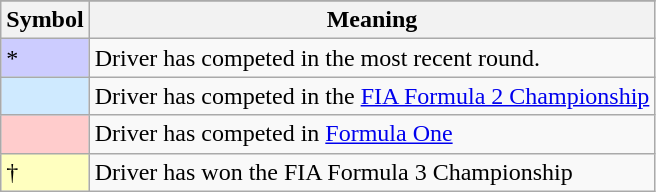<table class="wikitable">
<tr>
</tr>
<tr>
<th scope=col>Symbol</th>
<th scope=col>Meaning</th>
</tr>
<tr>
<td style="background: #CCCCFF;">*</td>
<td>Driver has competed in the most recent round.</td>
</tr>
<tr>
<td style="background: #CFEAFF;"></td>
<td>Driver has competed in the <a href='#'>FIA Formula 2 Championship</a></td>
</tr>
<tr>
<td style="background:#ffcccc;"></td>
<td>Driver has competed in <a href='#'>Formula One</a></td>
</tr>
<tr>
<td style="background: #ffffbf;">†</td>
<td>Driver has won the FIA Formula 3 Championship</td>
</tr>
</table>
